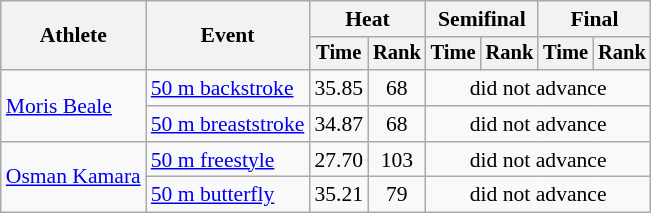<table class=wikitable style="font-size:90%">
<tr>
<th rowspan="2">Athlete</th>
<th rowspan="2">Event</th>
<th colspan="2">Heat</th>
<th colspan="2">Semifinal</th>
<th colspan="2">Final</th>
</tr>
<tr style="font-size:95%">
<th>Time</th>
<th>Rank</th>
<th>Time</th>
<th>Rank</th>
<th>Time</th>
<th>Rank</th>
</tr>
<tr align=center>
<td align=left rowspan=2><a href='#'>Moris Beale</a></td>
<td align=left><a href='#'>50 m backstroke</a></td>
<td>35.85</td>
<td>68</td>
<td colspan=4>did not advance</td>
</tr>
<tr align=center>
<td align=left><a href='#'>50 m breaststroke</a></td>
<td>34.87</td>
<td>68</td>
<td colspan=4>did not advance</td>
</tr>
<tr align=center>
<td align=left rowspan=2><a href='#'>Osman Kamara</a></td>
<td align=left><a href='#'>50 m freestyle</a></td>
<td>27.70</td>
<td>103</td>
<td colspan=4>did not advance</td>
</tr>
<tr align=center>
<td align=left><a href='#'>50 m butterfly</a></td>
<td>35.21</td>
<td>79</td>
<td colspan=4>did not advance</td>
</tr>
</table>
